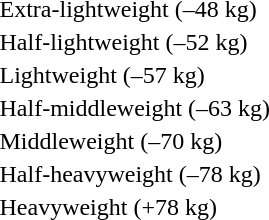<table>
<tr>
<td rowspan=2>Extra-lightweight (–48 kg)<br></td>
<td rowspan=2></td>
<td rowspan=2></td>
<td></td>
</tr>
<tr>
<td></td>
</tr>
<tr>
<td rowspan=2>Half-lightweight (–52 kg)<br></td>
<td rowspan=2></td>
<td rowspan=2></td>
<td></td>
</tr>
<tr>
<td></td>
</tr>
<tr>
<td rowspan=2>Lightweight (–57 kg)<br></td>
<td rowspan=2></td>
<td rowspan=2></td>
<td></td>
</tr>
<tr>
<td></td>
</tr>
<tr>
<td rowspan=2>Half-middleweight (–63 kg)<br></td>
<td rowspan=2></td>
<td rowspan=2></td>
<td></td>
</tr>
<tr>
<td></td>
</tr>
<tr>
<td rowspan=2>Middleweight (–70 kg)<br></td>
<td rowspan=2></td>
<td rowspan=2></td>
<td></td>
</tr>
<tr>
<td></td>
</tr>
<tr>
<td rowspan=2>Half-heavyweight (–78 kg)<br></td>
<td rowspan=2></td>
<td rowspan=2></td>
<td></td>
</tr>
<tr>
<td></td>
</tr>
<tr>
<td rowspan=2>Heavyweight (+78 kg)<br></td>
<td rowspan=2></td>
<td rowspan=2></td>
<td></td>
</tr>
<tr>
<td></td>
</tr>
</table>
